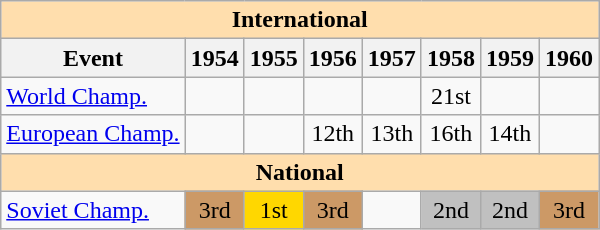<table class="wikitable" style="text-align:center">
<tr>
<th style="background-color: #ffdead; " colspan=8 align=center>International</th>
</tr>
<tr>
<th>Event</th>
<th>1954</th>
<th>1955</th>
<th>1956</th>
<th>1957</th>
<th>1958</th>
<th>1959</th>
<th>1960</th>
</tr>
<tr>
<td align=left><a href='#'>World Champ.</a></td>
<td></td>
<td></td>
<td></td>
<td></td>
<td>21st</td>
<td></td>
<td></td>
</tr>
<tr>
<td align=left><a href='#'>European Champ.</a></td>
<td></td>
<td></td>
<td>12th</td>
<td>13th</td>
<td>16th</td>
<td>14th</td>
<td></td>
</tr>
<tr>
<th style="background-color: #ffdead; " colspan=8 align=center>National</th>
</tr>
<tr>
<td align=left><a href='#'>Soviet Champ.</a></td>
<td bgcolor=cc9966>3rd</td>
<td bgcolor=gold>1st</td>
<td bgcolor=cc9966>3rd</td>
<td></td>
<td bgcolor=silver>2nd</td>
<td bgcolor=silver>2nd</td>
<td bgcolor=cc9966>3rd</td>
</tr>
</table>
